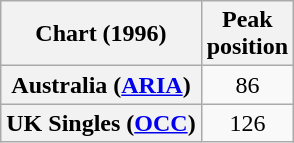<table class="wikitable sortable plainrowheaders">
<tr>
<th>Chart (1996)</th>
<th>Peak<br>position</th>
</tr>
<tr>
<th scope="row">Australia (<a href='#'>ARIA</a>)</th>
<td style="text-align:center;">86</td>
</tr>
<tr>
<th scope="row">UK Singles (<a href='#'>OCC</a>)</th>
<td style="text-align:center;">126</td>
</tr>
</table>
